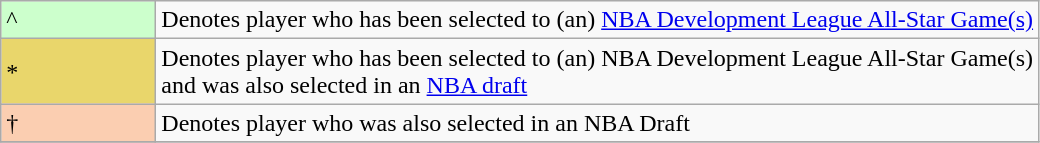<table class="wikitable">
<tr>
<td style="background-color:#CCFFCC; width:6em">^</td>
<td>Denotes player who has been selected to (an) <a href='#'>NBA Development League All-Star Game(s)</a></td>
</tr>
<tr>
<td style="background-color:#E9D66B; width=6em">*</td>
<td>Denotes player who has been selected to (an) NBA Development League All-Star Game(s)<br> and was also selected in an <a href='#'>NBA draft</a></td>
</tr>
<tr>
<td style="background-color:#FBCEB1; width:6em">†</td>
<td>Denotes player who was also selected in an NBA Draft</td>
</tr>
<tr>
</tr>
</table>
